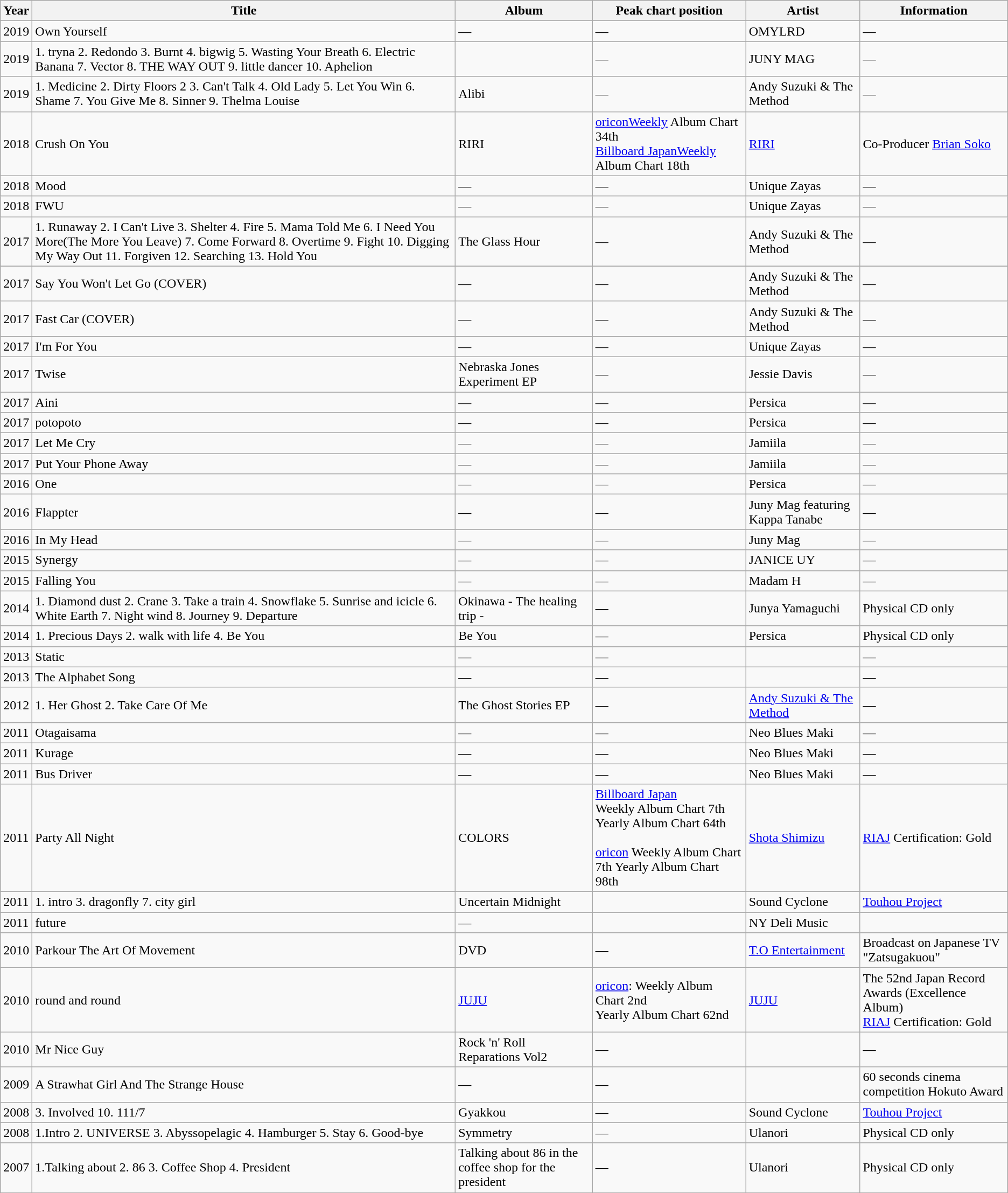<table class="wikitable">
<tr>
<th>Year</th>
<th>Title</th>
<th>Album</th>
<th>Peak chart position</th>
<th>Artist</th>
<th>Information</th>
</tr>
<tr>
<td>2019</td>
<td>Own Yourself</td>
<td>—</td>
<td>—</td>
<td>OMYLRD</td>
<td>—</td>
</tr>
<tr>
<td>2019</td>
<td>1. tryna 2. Redondo 3. Burnt 4. bigwig 5. Wasting Your Breath 6. Electric Banana 7. Vector 8. THE WAY OUT 9. little dancer 10. Aphelion</td>
<td></td>
<td>—</td>
<td>JUNY MAG</td>
<td>—</td>
</tr>
<tr>
<td>2019</td>
<td>1. Medicine 2. Dirty Floors 2 3. Can't Talk 4. Old Lady 5. Let You Win 6. Shame 7. You Give Me 8. Sinner 9. Thelma Louise</td>
<td>Alibi</td>
<td>—</td>
<td>Andy Suzuki & The Method</td>
<td>—</td>
</tr>
<tr>
<td>2018</td>
<td>Crush On You</td>
<td>RIRI</td>
<td><a href='#'>oriconWeekly</a> Album Chart 34th <br><a href='#'>Billboard JapanWeekly</a> Album Chart 18th </td>
<td><a href='#'>RIRI</a></td>
<td>Co-Producer <a href='#'>Brian Soko</a></td>
</tr>
<tr>
<td>2018</td>
<td>Mood</td>
<td>—</td>
<td>—</td>
<td>Unique Zayas</td>
<td>—</td>
</tr>
<tr>
<td>2018</td>
<td>FWU</td>
<td>—</td>
<td>—</td>
<td>Unique Zayas</td>
<td>—</td>
</tr>
<tr>
<td>2017</td>
<td>1. Runaway 2. I Can't Live 3. Shelter 4. Fire 5. Mama Told Me 6. I Need You More(The More You Leave) 7. Come Forward 8. Overtime 9. Fight 10. Digging My Way Out 11. Forgiven 12. Searching 13. Hold You</td>
<td>The Glass Hour</td>
<td>—</td>
<td>Andy Suzuki & The Method</td>
<td>—</td>
</tr>
<tr>
</tr>
<tr>
<td>2017</td>
<td>Say You Won't Let Go (COVER)</td>
<td>—</td>
<td>—</td>
<td>Andy Suzuki & The Method</td>
<td>—</td>
</tr>
<tr>
<td>2017</td>
<td>Fast Car (COVER)</td>
<td>—</td>
<td>—</td>
<td>Andy Suzuki & The Method</td>
<td>—</td>
</tr>
<tr>
<td>2017</td>
<td>I'm For You</td>
<td>—</td>
<td>—</td>
<td>Unique Zayas</td>
<td>—</td>
</tr>
<tr>
<td>2017</td>
<td>Twise</td>
<td>Nebraska Jones Experiment EP</td>
<td>—</td>
<td>Jessie Davis</td>
<td>—</td>
</tr>
<tr>
<td>2017</td>
<td>Aini</td>
<td>—</td>
<td>—</td>
<td>Persica</td>
<td>—</td>
</tr>
<tr>
<td>2017</td>
<td>potopoto</td>
<td>—</td>
<td>—</td>
<td>Persica</td>
<td>—</td>
</tr>
<tr>
<td>2017</td>
<td>Let Me Cry</td>
<td>—</td>
<td>—</td>
<td>Jamiila</td>
<td>—</td>
</tr>
<tr>
<td>2017</td>
<td>Put Your Phone Away</td>
<td>—</td>
<td>—</td>
<td>Jamiila</td>
<td>—</td>
</tr>
<tr>
<td>2016</td>
<td>One</td>
<td>—</td>
<td>—</td>
<td>Persica</td>
<td>—</td>
</tr>
<tr>
<td>2016</td>
<td>Flappter</td>
<td>—</td>
<td>—</td>
<td>Juny Mag featuring Kappa Tanabe </td>
<td>—</td>
</tr>
<tr>
<td>2016</td>
<td>In My Head</td>
<td>—</td>
<td>—</td>
<td>Juny Mag</td>
<td>—</td>
</tr>
<tr>
<td>2015</td>
<td>Synergy</td>
<td>—</td>
<td>—</td>
<td>JANICE UY</td>
<td>—</td>
</tr>
<tr>
<td>2015</td>
<td>Falling You</td>
<td>—</td>
<td>—</td>
<td>Madam H</td>
<td>—</td>
</tr>
<tr>
<td>2014</td>
<td>1. Diamond dust 2. Crane 3. Take a train 4. Snowflake 5. Sunrise and icicle 6. White Earth 7. Night wind 8. Journey 9. Departure</td>
<td>Okinawa - The healing trip -</td>
<td>—</td>
<td>Junya Yamaguchi</td>
<td>Physical CD only</td>
</tr>
<tr>
<td>2014</td>
<td>1. Precious Days 2. walk with life 4. Be You</td>
<td>Be You</td>
<td>—</td>
<td>Persica</td>
<td>Physical CD only</td>
</tr>
<tr>
<td>2013</td>
<td>Static</td>
<td>—</td>
<td>—</td>
<td></td>
<td>—</td>
</tr>
<tr>
<td>2013</td>
<td>The Alphabet Song</td>
<td>—</td>
<td>—</td>
<td></td>
<td>—</td>
</tr>
<tr>
<td>2012</td>
<td>1. Her Ghost 2. Take Care Of Me</td>
<td>The Ghost Stories EP</td>
<td>—</td>
<td><a href='#'>Andy Suzuki & The Method</a></td>
<td>—</td>
</tr>
<tr>
<td>2011</td>
<td>Otagaisama</td>
<td>—</td>
<td>—</td>
<td>Neo Blues Maki</td>
<td>—</td>
</tr>
<tr>
<td>2011</td>
<td>Kurage</td>
<td>—</td>
<td>—</td>
<td>Neo Blues Maki</td>
<td>—</td>
</tr>
<tr>
<td>2011</td>
<td>Bus Driver</td>
<td>—</td>
<td>—</td>
<td>Neo Blues Maki</td>
<td>—</td>
</tr>
<tr>
<td>2011</td>
<td>Party All Night</td>
<td>COLORS</td>
<td><a href='#'>Billboard Japan</a><br> Weekly Album Chart 7th  Yearly Album Chart 64th <br><br><a href='#'>oricon</a> Weekly Album Chart 7th 
Yearly Album Chart 98th </td>
<td><a href='#'>Shota Shimizu</a></td>
<td><a href='#'>RIAJ</a> Certification: Gold</td>
</tr>
<tr>
<td>2011</td>
<td>1. intro 3. dragonfly 7. city girl</td>
<td>Uncertain Midnight</td>
<td></td>
<td>Sound Cyclone</td>
<td><a href='#'>Touhou Project</a></td>
</tr>
<tr>
<td>2011</td>
<td>future</td>
<td>—</td>
<td></td>
<td>NY Deli Music</td>
<td></td>
</tr>
<tr>
<td>2010</td>
<td>Parkour The Art Of Movement</td>
<td>DVD</td>
<td>—</td>
<td><a href='#'>T.O Entertainment</a></td>
<td>Broadcast on Japanese TV "Zatsugakuou"</td>
</tr>
<tr>
<td>2010</td>
<td>round and round</td>
<td><a href='#'>JUJU</a></td>
<td><a href='#'>oricon</a>: Weekly Album Chart 2nd <br>Yearly Album Chart 62nd </td>
<td><a href='#'>JUJU</a></td>
<td>The 52nd Japan Record Awards (Excellence Album)<br><a href='#'>RIAJ</a> Certification: Gold</td>
</tr>
<tr>
<td>2010</td>
<td>Mr Nice Guy</td>
<td>Rock 'n' Roll Reparations Vol2</td>
<td>—</td>
<td></td>
<td>—</td>
</tr>
<tr>
<td>2009</td>
<td>A Strawhat Girl And The Strange House</td>
<td>—</td>
<td>—</td>
<td></td>
<td>60 seconds cinema competition Hokuto Award</td>
</tr>
<tr>
<td>2008</td>
<td>3. Involved 10. 111/7</td>
<td>Gyakkou</td>
<td>—</td>
<td>Sound Cyclone</td>
<td><a href='#'>Touhou Project</a></td>
</tr>
<tr>
<td>2008</td>
<td>1.Intro 2. UNIVERSE 3. Abyssopelagic 4. Hamburger 5. Stay 6. Good-bye</td>
<td>Symmetry</td>
<td>—</td>
<td>Ulanori</td>
<td>Physical CD only</td>
</tr>
<tr>
<td>2007</td>
<td>1.Talking about 2. 86 3. Coffee Shop 4. President</td>
<td>Talking about 86 in the coffee shop for the president</td>
<td>—</td>
<td>Ulanori</td>
<td>Physical CD only</td>
</tr>
<tr>
</tr>
</table>
